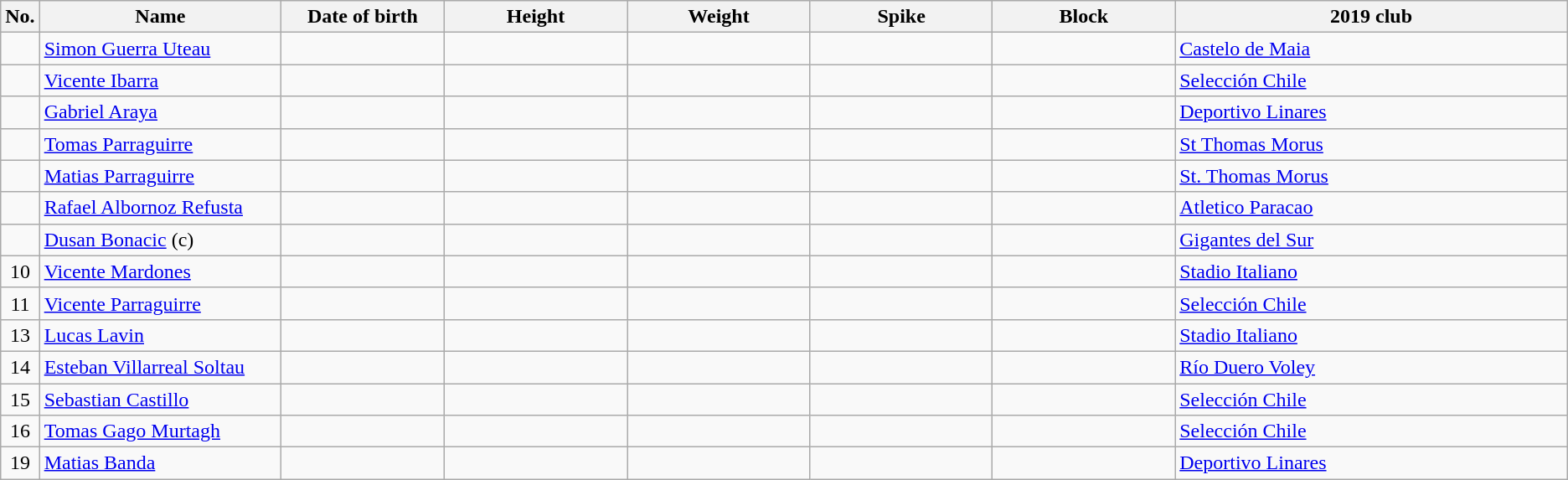<table class="wikitable sortable" style="font-size:100%; text-align:center;">
<tr>
<th>No.</th>
<th style="width:12em">Name</th>
<th style="width:8em">Date of birth</th>
<th style="width:9em">Height</th>
<th style="width:9em">Weight</th>
<th style="width:9em">Spike</th>
<th style="width:9em">Block</th>
<th style="width:20em">2019 club</th>
</tr>
<tr>
<td></td>
<td align=left><a href='#'>Simon Guerra Uteau</a></td>
<td align=right></td>
<td></td>
<td></td>
<td></td>
<td></td>
<td align=left> <a href='#'>Castelo de Maia</a></td>
</tr>
<tr>
<td></td>
<td align=left><a href='#'>Vicente Ibarra</a></td>
<td align=right></td>
<td></td>
<td></td>
<td></td>
<td></td>
<td align=left> <a href='#'>Selección Chile</a></td>
</tr>
<tr>
<td></td>
<td align=left><a href='#'>Gabriel Araya</a></td>
<td align=right></td>
<td></td>
<td></td>
<td></td>
<td></td>
<td align=left> <a href='#'>Deportivo Linares</a></td>
</tr>
<tr>
<td></td>
<td align=left><a href='#'>Tomas Parraguirre</a></td>
<td align=right></td>
<td></td>
<td></td>
<td></td>
<td></td>
<td align=left> <a href='#'>St Thomas Morus</a></td>
</tr>
<tr>
<td></td>
<td align=left><a href='#'>Matias Parraguirre</a></td>
<td align=right></td>
<td></td>
<td></td>
<td></td>
<td></td>
<td align=left> <a href='#'>St. Thomas Morus</a></td>
</tr>
<tr>
<td></td>
<td align=left><a href='#'>Rafael Albornoz Refusta</a></td>
<td align=right></td>
<td></td>
<td></td>
<td></td>
<td></td>
<td align=left> <a href='#'>Atletico Paracao</a></td>
</tr>
<tr>
<td></td>
<td align=left><a href='#'>Dusan Bonacic</a> (c)</td>
<td align=right></td>
<td></td>
<td></td>
<td></td>
<td></td>
<td align=left> <a href='#'>Gigantes del Sur</a></td>
</tr>
<tr>
<td>10</td>
<td align=left><a href='#'>Vicente Mardones</a></td>
<td align=right></td>
<td></td>
<td></td>
<td></td>
<td></td>
<td align=left> <a href='#'>Stadio Italiano</a></td>
</tr>
<tr>
<td>11</td>
<td align=left><a href='#'>Vicente Parraguirre</a></td>
<td align=right></td>
<td></td>
<td></td>
<td></td>
<td></td>
<td align=left> <a href='#'>Selección Chile</a></td>
</tr>
<tr>
<td>13</td>
<td align=left><a href='#'>Lucas Lavin</a></td>
<td align=right></td>
<td></td>
<td></td>
<td></td>
<td></td>
<td align=left> <a href='#'>Stadio Italiano</a></td>
</tr>
<tr>
<td>14</td>
<td align=left><a href='#'>Esteban Villarreal Soltau</a></td>
<td align=right></td>
<td></td>
<td></td>
<td></td>
<td></td>
<td align=left> <a href='#'>Río Duero Voley</a></td>
</tr>
<tr>
<td>15</td>
<td align=left><a href='#'>Sebastian Castillo</a></td>
<td align=right></td>
<td></td>
<td></td>
<td></td>
<td></td>
<td align=left> <a href='#'>Selección Chile</a></td>
</tr>
<tr>
<td>16</td>
<td align=left><a href='#'>Tomas Gago Murtagh</a></td>
<td align=right></td>
<td></td>
<td></td>
<td></td>
<td></td>
<td align=left> <a href='#'>Selección Chile</a></td>
</tr>
<tr>
<td>19</td>
<td align=left><a href='#'>Matias Banda</a></td>
<td align=right></td>
<td></td>
<td></td>
<td></td>
<td></td>
<td align=left> <a href='#'>Deportivo Linares</a></td>
</tr>
</table>
